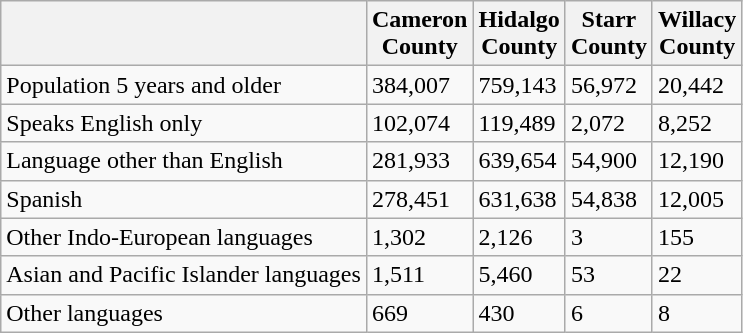<table class="wikitable sortable mw-collapsible">
<tr>
<th></th>
<th>Cameron<br>County</th>
<th>Hidalgo<br>County</th>
<th>Starr<br>County</th>
<th>Willacy<br>County</th>
</tr>
<tr>
<td>Population 5 years and older</td>
<td>384,007</td>
<td>759,143</td>
<td>56,972</td>
<td>20,442</td>
</tr>
<tr>
<td>Speaks English only</td>
<td>102,074</td>
<td>119,489</td>
<td>2,072</td>
<td>8,252</td>
</tr>
<tr>
<td>Language other than English</td>
<td>281,933</td>
<td>639,654</td>
<td>54,900</td>
<td>12,190</td>
</tr>
<tr>
<td>Spanish</td>
<td>278,451</td>
<td>631,638</td>
<td>54,838</td>
<td>12,005</td>
</tr>
<tr>
<td>Other Indo-European languages</td>
<td>1,302</td>
<td>2,126</td>
<td>3</td>
<td>155</td>
</tr>
<tr>
<td>Asian and Pacific Islander languages</td>
<td>1,511</td>
<td>5,460</td>
<td>53</td>
<td>22</td>
</tr>
<tr>
<td>Other languages</td>
<td>669</td>
<td>430</td>
<td>6</td>
<td>8</td>
</tr>
</table>
